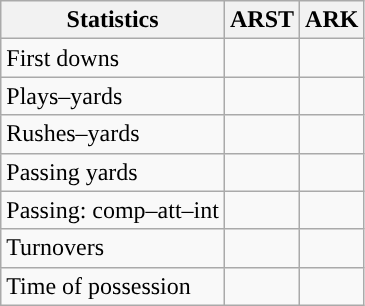<table class="wikitable" style="float:left">
<tr>
<th>Statistics</th>
<th>ARST</th>
<th>ARK</th>
</tr>
<tr>
<td>First downs</td>
<td></td>
<td></td>
</tr>
<tr>
<td>Plays–yards</td>
<td></td>
<td></td>
</tr>
<tr>
<td>Rushes–yards</td>
<td></td>
<td></td>
</tr>
<tr>
<td>Passing yards</td>
<td></td>
<td></td>
</tr>
<tr>
<td>Passing: comp–att–int</td>
<td></td>
<td></td>
</tr>
<tr>
<td>Turnovers</td>
<td></td>
<td></td>
</tr>
<tr>
<td>Time of possession</td>
<td></td>
<td></td>
</tr>
</table>
